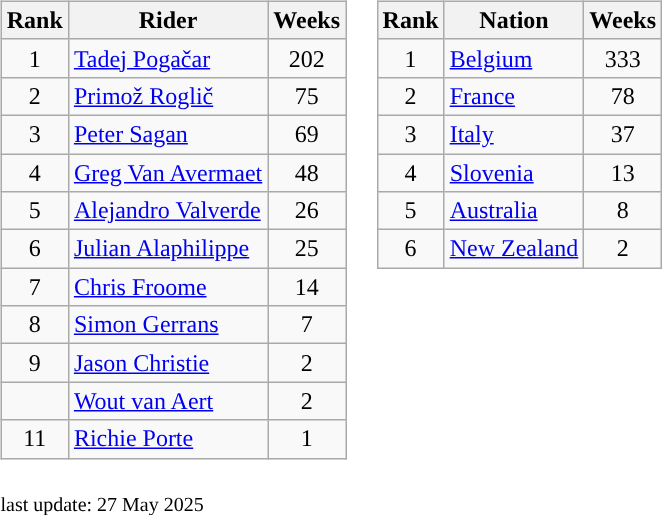<table>
<tr valign=top>
<td><br><table class="wikitable sortable plainrowheaders" style="text-align:left;">
<tr>
<th scope="col">Rank</th>
<th scope="col">Rider</th>
<th scope="col”">Weeks</th>
</tr>
<tr>
<td style="text-align:center">1</td>
<td> <a href='#'>Tadej Pogačar</a></td>
<td style="text-align:center">202</td>
</tr>
<tr>
<td style="text-align:center">2</td>
<td> <a href='#'>Primož Roglič</a></td>
<td style="text-align:center">75</td>
</tr>
<tr>
<td style="text-align:center">3</td>
<td> <a href='#'>Peter Sagan</a></td>
<td style="text-align:center">69</td>
</tr>
<tr>
<td style="text-align:center">4</td>
<td> <a href='#'>Greg Van Avermaet</a></td>
<td style="text-align:center">48</td>
</tr>
<tr>
<td style="text-align:center">5</td>
<td> <a href='#'>Alejandro Valverde</a></td>
<td style="text-align:center">26</td>
</tr>
<tr>
<td style="text-align:center">6</td>
<td> <a href='#'>Julian Alaphilippe</a></td>
<td style="text-align:center">25</td>
</tr>
<tr>
<td style="text-align:center">7</td>
<td> <a href='#'>Chris Froome</a></td>
<td style="text-align:center">14</td>
</tr>
<tr>
<td style="text-align:center">8</td>
<td> <a href='#'>Simon Gerrans</a></td>
<td style="text-align:center">7</td>
</tr>
<tr>
<td style="text-align:center">9</td>
<td> <a href='#'>Jason Christie</a></td>
<td style="text-align:center">2</td>
</tr>
<tr>
<td style="text-align:center"></td>
<td> <a href='#'>Wout van Aert</a></td>
<td style="text-align:center">2</td>
</tr>
<tr>
<td style="text-align:center">11</td>
<td> <a href='#'>Richie Porte</a></td>
<td style="text-align:center">1</td>
</tr>
</table>
</td>
<td><br><table class="wikitable sortable plainrowheaders" style="text-align:left;">
<tr>
<th scope="col">Rank</th>
<th scope="col”">Nation</th>
<th scope="col">Weeks</th>
</tr>
<tr>
<td style="text-align:center">1</td>
<td scope="row"> <a href='#'>Belgium</a></td>
<td style="text-align:center">333</td>
</tr>
<tr>
<td style="text-align:center">2</td>
<td scope="row"> <a href='#'>France</a></td>
<td style="text-align:center">78</td>
</tr>
<tr>
<td style="text-align:center">3</td>
<td scope="row"> <a href='#'>Italy</a></td>
<td style="text-align:center">37</td>
</tr>
<tr>
<td style="text-align:center">4</td>
<td scope="row"> <a href='#'>Slovenia</a></td>
<td style="text-align:center">13</td>
</tr>
<tr>
<td style="text-align:center">5</td>
<td scope="row"> <a href='#'>Australia</a></td>
<td style="text-align:center">8</td>
</tr>
<tr>
<td style="text-align:center">6</td>
<td scope="row"> <a href='#'>New Zealand</a></td>
<td style="text-align:center">2</td>
</tr>
</table>
</td>
</tr>
<tr>
<td colspan=2><small>last update: 27 May 2025</small></td>
</tr>
</table>
